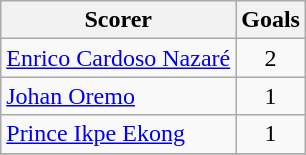<table class="wikitable">
<tr>
<th>Scorer</th>
<th>Goals</th>
</tr>
<tr>
<td> <a href='#'>Enrico Cardoso Nazaré</a></td>
<td align=center>2</td>
</tr>
<tr>
<td> <a href='#'>Johan Oremo</a></td>
<td align=center>1</td>
</tr>
<tr>
<td> <a href='#'>Prince Ikpe Ekong</a></td>
<td align=center>1</td>
</tr>
<tr>
</tr>
</table>
